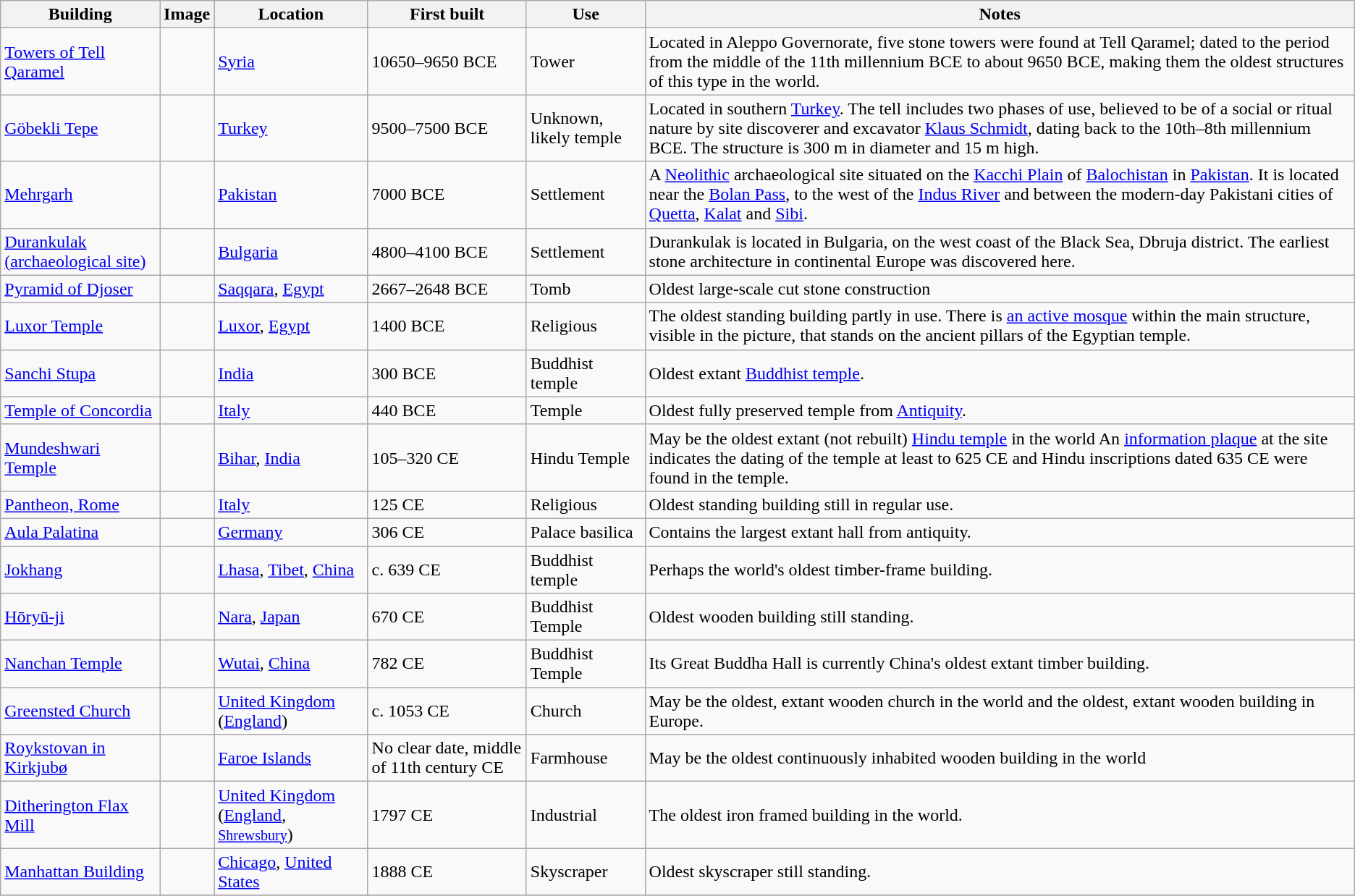<table class="wikitable sortable sticky-header">
<tr>
<th>Building</th>
<th>Image</th>
<th>Location</th>
<th data-sort-type=number>First built</th>
<th>Use</th>
<th>Notes</th>
</tr>
<tr>
<td><a href='#'>Towers of Tell Qaramel</a></td>
<td></td>
<td><a href='#'>Syria</a></td>
<td data-sort-value="10650 to –9650">10650–9650 BCE</td>
<td>Tower</td>
<td>Located in Aleppo Governorate, five stone towers were found at Tell Qaramel; dated to the period from the middle of the 11th millennium BCE to about 9650 BCE, making them the oldest structures of this type in the world.</td>
</tr>
<tr>
<td><a href='#'>Göbekli Tepe</a></td>
<td></td>
<td><a href='#'>Turkey</a></td>
<td>9500–7500 BCE</td>
<td>Unknown, likely temple</td>
<td>Located in southern <a href='#'>Turkey</a>. The tell includes two phases of use, believed to be of a social or ritual nature by site discoverer and excavator <a href='#'>Klaus Schmidt</a>, dating back to the 10th–8th millennium BCE. The structure is 300 m in diameter and 15 m high.</td>
</tr>
<tr>
<td><a href='#'>Mehrgarh</a></td>
<td></td>
<td><a href='#'>Pakistan</a></td>
<td>7000 BCE</td>
<td>Settlement</td>
<td>A <a href='#'>Neolithic</a> archaeological site situated on the <a href='#'>Kacchi Plain</a> of <a href='#'>Balochistan</a> in <a href='#'>Pakistan</a>. It is located near the <a href='#'>Bolan Pass</a>, to the west of the <a href='#'>Indus River</a> and between the modern-day Pakistani cities of <a href='#'>Quetta</a>, <a href='#'>Kalat</a> and <a href='#'>Sibi</a>.</td>
</tr>
<tr>
<td><a href='#'>Durankulak (archaeological site)</a></td>
<td></td>
<td><a href='#'>Bulgaria</a></td>
<td>4800–4100 BCE</td>
<td>Settlement</td>
<td>Durankulak is located in Bulgaria, on the west coast of the Black Sea, Dbruja district. The earliest stone architecture in continental Europe was discovered here.</td>
</tr>
<tr>
<td><a href='#'>Pyramid of Djoser</a></td>
<td></td>
<td><a href='#'>Saqqara</a>, <a href='#'>Egypt</a></td>
<td data-sort-value="-2667">2667–2648 BCE</td>
<td>Tomb</td>
<td>Oldest large-scale cut stone construction</td>
</tr>
<tr>
<td><a href='#'>Luxor Temple</a></td>
<td></td>
<td><a href='#'>Luxor</a>, <a href='#'>Egypt</a></td>
<td data-sort-value="-1400">1400 BCE</td>
<td>Religious</td>
<td>The oldest standing building partly in use. There is <a href='#'>an active mosque</a> within the main structure, visible in the picture, that stands on the ancient pillars of the Egyptian temple.</td>
</tr>
<tr>
<td><a href='#'>Sanchi Stupa</a></td>
<td></td>
<td><a href='#'>India</a></td>
<td>300 BCE</td>
<td>Buddhist temple</td>
<td>Oldest extant <a href='#'>Buddhist temple</a>.</td>
</tr>
<tr>
<td><a href='#'>Temple of Concordia</a></td>
<td></td>
<td><a href='#'>Italy</a></td>
<td data-sort-value="-440">440 BCE</td>
<td>Temple</td>
<td>Oldest fully preserved temple from <a href='#'>Antiquity</a>.</td>
</tr>
<tr>
<td><a href='#'>Mundeshwari Temple</a></td>
<td></td>
<td><a href='#'>Bihar</a>, <a href='#'>India</a></td>
<td data-sort-value="+105">105–320 CE</td>
<td>Hindu Temple</td>
<td>May be the oldest extant (not rebuilt) <a href='#'>Hindu temple</a> in the world An <a href='#'>information plaque</a> at the site indicates the dating of the temple at least to 625 CE and Hindu inscriptions dated 635 CE were found in the temple.</td>
</tr>
<tr>
<td><a href='#'>Pantheon, Rome</a></td>
<td></td>
<td><a href='#'>Italy</a></td>
<td data-sort-value="+125">125 CE</td>
<td>Religious</td>
<td>Oldest standing building still in regular use.</td>
</tr>
<tr>
<td><a href='#'>Aula Palatina</a></td>
<td></td>
<td><a href='#'>Germany</a></td>
<td data-sort-value="+306">306 CE</td>
<td>Palace basilica</td>
<td>Contains the largest extant hall from antiquity.</td>
</tr>
<tr>
<td><a href='#'>Jokhang</a></td>
<td></td>
<td><a href='#'>Lhasa</a>, <a href='#'>Tibet</a>, <a href='#'>China</a></td>
<td data-sort-value="+639">c. 639 CE</td>
<td>Buddhist temple</td>
<td>Perhaps the world's oldest timber-frame building.</td>
</tr>
<tr>
<td><a href='#'>Hōryū-ji</a></td>
<td></td>
<td><a href='#'>Nara</a>, <a href='#'>Japan</a></td>
<td>670 CE</td>
<td>Buddhist Temple</td>
<td>Oldest wooden building still standing.</td>
</tr>
<tr>
<td><a href='#'>Nanchan Temple</a></td>
<td></td>
<td><a href='#'>Wutai</a>, <a href='#'>China</a></td>
<td data-sort-value="+782">782 CE</td>
<td>Buddhist Temple</td>
<td>Its Great Buddha Hall is currently China's oldest extant timber building.</td>
</tr>
<tr>
<td><a href='#'>Greensted Church</a></td>
<td></td>
<td><a href='#'>United Kingdom</a> (<a href='#'>England</a>)</td>
<td data-sort-value="+1053">c. 1053 CE</td>
<td>Church</td>
<td>May be the oldest, extant wooden church in the world and the oldest, extant wooden building in Europe.</td>
</tr>
<tr>
<td><a href='#'>Roykstovan in Kirkjubø</a></td>
<td></td>
<td><a href='#'>Faroe Islands</a></td>
<td data-sort-value="+1050">No clear date, middle of 11th century CE</td>
<td>Farmhouse</td>
<td>May be the oldest continuously inhabited wooden building in the world</td>
</tr>
<tr>
<td><a href='#'>Ditherington Flax Mill</a></td>
<td></td>
<td><a href='#'>United Kingdom</a> (<a href='#'>England</a>, <small><a href='#'>Shrewsbury</a></small>)</td>
<td>1797 CE</td>
<td>Industrial</td>
<td>The oldest iron framed building in the world.</td>
</tr>
<tr>
<td><a href='#'>Manhattan Building</a></td>
<td></td>
<td><a href='#'>Chicago</a>, <a href='#'>United States</a></td>
<td>1888 CE</td>
<td>Skyscraper</td>
<td>Oldest skyscraper still standing.</td>
</tr>
<tr>
</tr>
</table>
